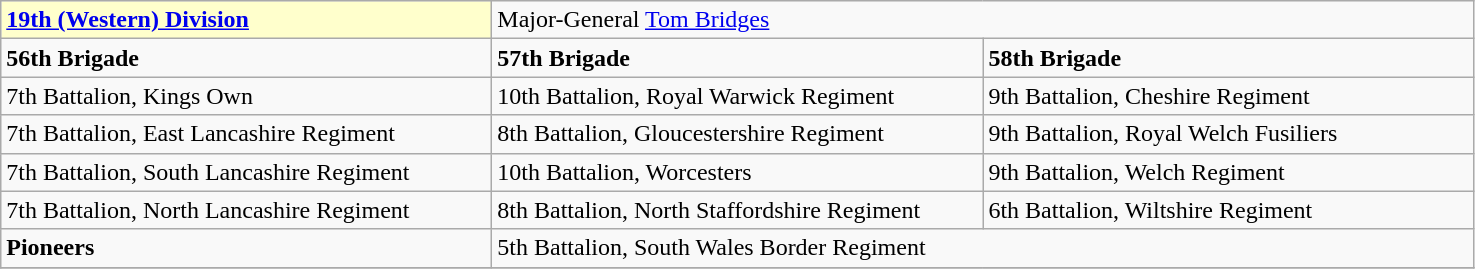<table class="wikitable">
<tr>
<td style="background:#FFFFCC;"><strong><a href='#'>19th (Western) Division</a> </strong></td>
<td colspan="2">Major-General <a href='#'>Tom Bridges</a></td>
</tr>
<tr>
<td width="320pt"><strong>56th Brigade</strong></td>
<td width="320pt"><strong>57th Brigade</strong></td>
<td width="320pt"><strong>58th Brigade</strong></td>
</tr>
<tr>
<td>7th Battalion, Kings Own</td>
<td>10th Battalion, Royal Warwick Regiment</td>
<td>9th Battalion, Cheshire Regiment</td>
</tr>
<tr>
<td>7th Battalion, East Lancashire Regiment</td>
<td>8th Battalion, Gloucestershire Regiment</td>
<td>9th Battalion, Royal Welch Fusiliers</td>
</tr>
<tr>
<td>7th Battalion, South Lancashire Regiment</td>
<td>10th Battalion, Worcesters</td>
<td>9th Battalion, Welch Regiment</td>
</tr>
<tr>
<td>7th Battalion, North Lancashire Regiment</td>
<td>8th Battalion, North Staffordshire Regiment</td>
<td>6th Battalion, Wiltshire Regiment</td>
</tr>
<tr>
<td><strong>Pioneers</strong></td>
<td colspan="2">5th Battalion, South Wales Border Regiment</td>
</tr>
<tr>
</tr>
</table>
